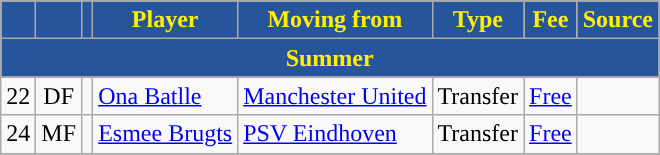<table class="wikitable plainrowheaders sortable" style="text-align:center">
<tr>
<th style="background:#26559B; color:#FFF000; "></th>
<th style="background:#26559B; color:#FFF000; "></th>
<th style="background:#26559B; color:#FFF000; "></th>
<th style="background:#26559B; color:#FFF000; ">Player</th>
<th style="background:#26559B; color:#FFF000; ">Moving from</th>
<th style="background:#26559B; color:#FFF000; ">Type</th>
<th style="background:#26559B; color:#FFF000; ">Fee</th>
<th style="background:#26559B; color:#FFF000; ">Source</th>
</tr>
<tr>
<th colspan=8 style="background:#26559B; color:#FFF000; ">Summer</th>
</tr>
<tr>
<td>22</td>
<td>DF</td>
<td></td>
<td align=left><a href='#'>Ona Batlle</a></td>
<td align=left> <a href='#'>Manchester United</a></td>
<td>Transfer</td>
<td><a href='#'>Free</a></td>
<td></td>
</tr>
<tr>
<td>24</td>
<td>MF</td>
<td></td>
<td align=left><a href='#'>Esmee Brugts</a></td>
<td align=left> <a href='#'>PSV Eindhoven</a></td>
<td>Transfer</td>
<td><a href='#'>Free</a></td>
<td></td>
</tr>
<tr>
</tr>
</table>
